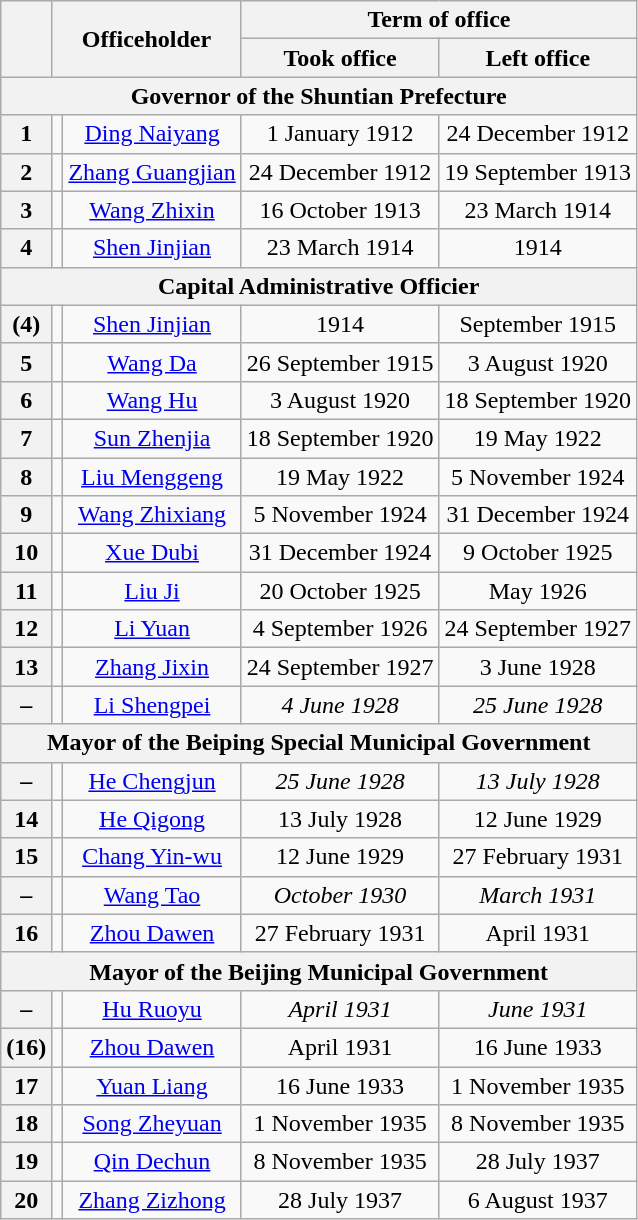<table class="wikitable" style="text-align:center">
<tr>
<th rowspan="2"></th>
<th colspan="2" rowspan="2">Officeholder</th>
<th colspan="2">Term of office</th>
</tr>
<tr>
<th>Took office</th>
<th>Left office</th>
</tr>
<tr>
<th colspan="5">Governor of the Shuntian Prefecture</th>
</tr>
<tr>
<th>1</th>
<td></td>
<td><a href='#'>Ding Naiyang</a><br></td>
<td>1 January 1912</td>
<td>24 December 1912</td>
</tr>
<tr>
<th>2</th>
<td></td>
<td><a href='#'>Zhang Guangjian</a><br></td>
<td>24 December 1912</td>
<td>19 September 1913</td>
</tr>
<tr>
<th>3</th>
<td></td>
<td><a href='#'>Wang Zhixin</a><br></td>
<td>16 October 1913</td>
<td>23 March 1914</td>
</tr>
<tr>
<th>4</th>
<td></td>
<td><a href='#'>Shen Jinjian</a><br></td>
<td>23 March 1914</td>
<td>1914</td>
</tr>
<tr>
<th colspan="5">Capital Administrative Officier</th>
</tr>
<tr>
<th>(4)</th>
<td></td>
<td><a href='#'>Shen Jinjian</a><br></td>
<td>1914</td>
<td>September 1915</td>
</tr>
<tr>
<th>5</th>
<td></td>
<td><a href='#'>Wang Da</a><br></td>
<td>26 September 1915</td>
<td>3 August 1920</td>
</tr>
<tr>
<th>6</th>
<td></td>
<td><a href='#'>Wang Hu</a><br></td>
<td>3 August 1920</td>
<td>18 September 1920</td>
</tr>
<tr>
<th>7</th>
<td></td>
<td><a href='#'>Sun Zhenjia</a><br></td>
<td>18 September 1920</td>
<td>19 May 1922</td>
</tr>
<tr>
<th>8</th>
<td></td>
<td><a href='#'>Liu Menggeng</a><br></td>
<td>19 May 1922</td>
<td>5 November 1924</td>
</tr>
<tr>
<th>9</th>
<td></td>
<td><a href='#'>Wang Zhixiang</a><br></td>
<td>5 November 1924</td>
<td>31 December 1924</td>
</tr>
<tr>
<th>10</th>
<td></td>
<td><a href='#'>Xue Dubi</a><br></td>
<td>31 December 1924</td>
<td>9 October 1925</td>
</tr>
<tr>
<th>11</th>
<td></td>
<td><a href='#'>Liu Ji</a><br></td>
<td>20 October 1925</td>
<td>May 1926</td>
</tr>
<tr>
<th>12</th>
<td></td>
<td><a href='#'>Li Yuan</a><br></td>
<td>4 September 1926</td>
<td>24 September 1927</td>
</tr>
<tr>
<th>13</th>
<td></td>
<td><a href='#'>Zhang Jixin</a><br></td>
<td>24 September 1927</td>
<td>3 June 1928</td>
</tr>
<tr>
<th>–</th>
<td></td>
<td><a href='#'>Li Shengpei</a><br></td>
<td><em>4 June 1928</em></td>
<td><em>25 June 1928</em></td>
</tr>
<tr>
<th colspan="5">Mayor of the Beiping Special Municipal Government</th>
</tr>
<tr>
<th>–</th>
<td></td>
<td><a href='#'>He Chengjun</a><br></td>
<td><em>25 June 1928</em></td>
<td><em>13 July 1928</em></td>
</tr>
<tr>
<th>14</th>
<td></td>
<td><a href='#'>He Qigong</a><br></td>
<td>13 July 1928</td>
<td>12 June 1929</td>
</tr>
<tr>
<th>15</th>
<td></td>
<td><a href='#'>Chang Yin-wu</a><br></td>
<td>12 June 1929</td>
<td>27 February 1931</td>
</tr>
<tr>
<th>–</th>
<td></td>
<td><a href='#'>Wang Tao</a><br></td>
<td><em>October 1930</em></td>
<td><em>March 1931</em></td>
</tr>
<tr>
<th>16</th>
<td></td>
<td><a href='#'>Zhou Dawen</a><br></td>
<td>27 February 1931</td>
<td>April 1931</td>
</tr>
<tr>
<th colspan="5">Mayor of the Beijing Municipal Government</th>
</tr>
<tr>
<th>–</th>
<td></td>
<td><a href='#'>Hu Ruoyu</a><br></td>
<td><em>April 1931</em></td>
<td><em>June 1931</em></td>
</tr>
<tr>
<th>(16)</th>
<td></td>
<td><a href='#'>Zhou Dawen</a><br></td>
<td>April 1931</td>
<td>16 June 1933</td>
</tr>
<tr>
<th>17</th>
<td></td>
<td><a href='#'>Yuan Liang</a><br></td>
<td>16 June 1933</td>
<td>1 November 1935</td>
</tr>
<tr>
<th>18</th>
<td></td>
<td><a href='#'>Song Zheyuan</a><br></td>
<td>1 November 1935</td>
<td>8 November 1935</td>
</tr>
<tr>
<th>19</th>
<td></td>
<td><a href='#'>Qin Dechun</a><br></td>
<td>8 November 1935</td>
<td>28 July 1937</td>
</tr>
<tr>
<th>20</th>
<td></td>
<td><a href='#'>Zhang Zizhong</a><br></td>
<td>28 July 1937</td>
<td>6 August 1937</td>
</tr>
</table>
